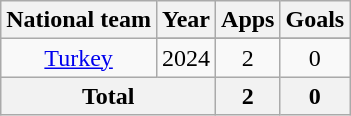<table class="wikitable" style="text-align:center">
<tr>
<th>National team</th>
<th>Year</th>
<th>Apps</th>
<th>Goals</th>
</tr>
<tr>
<td rowspan="2"><a href='#'>Turkey</a></td>
</tr>
<tr>
<td>2024</td>
<td>2</td>
<td>0</td>
</tr>
<tr>
<th colspan="2">Total</th>
<th>2</th>
<th>0</th>
</tr>
</table>
